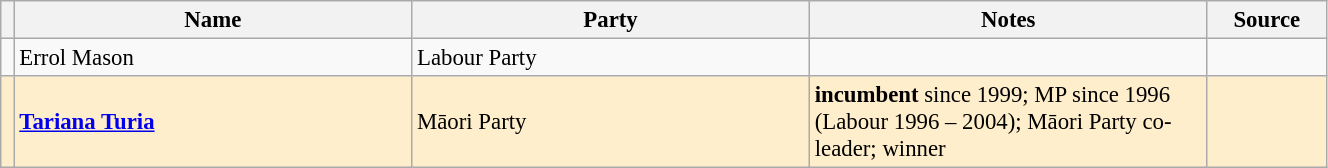<table class="wikitable" width="70%" style="font-size:95%;">
<tr>
<th width=1%></th>
<th width=30%>Name</th>
<th width=30%>Party</th>
<th width=30%>Notes</th>
<th width=9%>Source</th>
</tr>
<tr -->
<td bgcolor=></td>
<td>Errol Mason</td>
<td>Labour Party</td>
<td></td>
<td></td>
</tr>
<tr ---- bgcolor=#FFEECC>
<td bgcolor=></td>
<td><strong><a href='#'>Tariana Turia</a></strong></td>
<td>Māori Party</td>
<td><strong>incumbent</strong> since 1999; MP since 1996 (Labour 1996 – 2004);  Māori Party co-leader; winner</td>
<td></td>
</tr>
</table>
